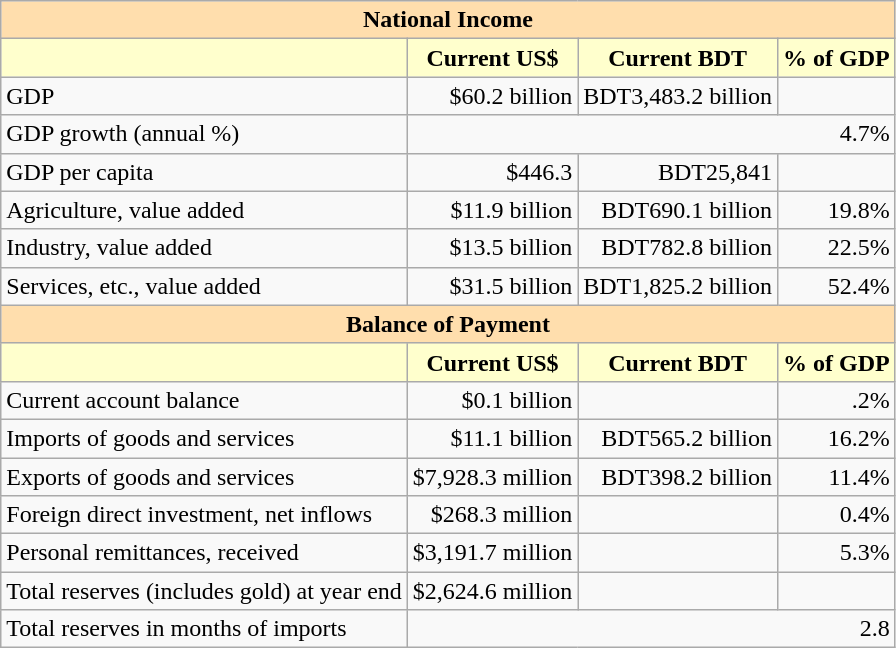<table class="wikitable">
<tr>
<th colspan="4" style="background: #ffdead;">National Income</th>
</tr>
<tr>
<th style="background: #ffffcd;"></th>
<th style="background: #ffffcd;">Current US$</th>
<th style="background: #ffffcd;">Current BDT</th>
<th style="background: #ffffcd;">% of GDP</th>
</tr>
<tr>
<td>GDP</td>
<td style="text-align: right;">$60.2 billion</td>
<td style="text-align: right;">BDT3,483.2 billion</td>
<td style="text-align: right;"></td>
</tr>
<tr>
<td>GDP growth (annual %)</td>
<td colspan="3"  style="text-align: right;">4.7%</td>
</tr>
<tr>
<td>GDP per capita</td>
<td style="text-align: right;">$446.3</td>
<td style="text-align: right;">BDT25,841</td>
<td style="text-align: right;"></td>
</tr>
<tr>
<td>Agriculture, value added</td>
<td style="text-align: right;">$11.9 billion</td>
<td style="text-align: right;">BDT690.1 billion</td>
<td style="text-align: right;">19.8%</td>
</tr>
<tr>
<td>Industry, value added</td>
<td style="text-align: right;">$13.5 billion</td>
<td style="text-align: right;">BDT782.8 billion</td>
<td style="text-align: right;">22.5%</td>
</tr>
<tr>
<td>Services, etc., value added</td>
<td style="text-align: right;">$31.5 billion</td>
<td style="text-align: right;">BDT1,825.2 billion</td>
<td style="text-align: right;">52.4%</td>
</tr>
<tr>
<th colspan="4" style="background: #ffdead;">Balance of Payment</th>
</tr>
<tr>
<th style="background: #ffffcd;"></th>
<th style="background: #ffffcd;">Current US$</th>
<th style="background: #ffffcd;">Current BDT</th>
<th style="background: #ffffcd;">% of GDP</th>
</tr>
<tr>
<td>Current account balance</td>
<td style="text-align: right;">$0.1 billion</td>
<td style="text-align: right;"></td>
<td style="text-align: right;">.2%</td>
</tr>
<tr>
<td>Imports of goods and services</td>
<td style="text-align: right;">$11.1 billion</td>
<td style="text-align: right;">BDT565.2 billion</td>
<td style="text-align: right;">16.2%</td>
</tr>
<tr>
<td>Exports of goods and services</td>
<td style="text-align: right;">$7,928.3 million</td>
<td style="text-align: right;">BDT398.2 billion</td>
<td style="text-align: right;">11.4%</td>
</tr>
<tr>
<td>Foreign direct investment, net inflows</td>
<td style="text-align: right;">$268.3 million</td>
<td style="text-align: right;"></td>
<td style="text-align: right;">0.4%</td>
</tr>
<tr>
<td>Personal remittances, received</td>
<td style="text-align: right;">$3,191.7 million</td>
<td style="text-align: right;"></td>
<td style="text-align: right;">5.3%</td>
</tr>
<tr>
<td>Total reserves (includes gold) at year end</td>
<td style="text-align: right;">$2,624.6 million</td>
<td style="text-align: right;"></td>
<td style="text-align: right;"></td>
</tr>
<tr>
<td>Total reserves in months of imports</td>
<td colspan="3"  style="text-align: right;">2.8</td>
</tr>
</table>
